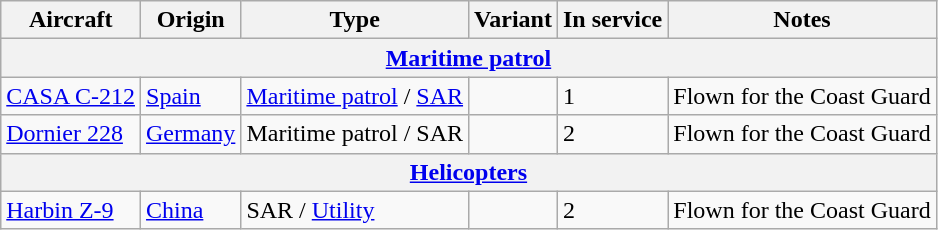<table class="wikitable">
<tr>
<th style="text-align:center;">Aircraft</th>
<th style="text-align: center;">Origin</th>
<th style="text-align:l center;">Type</th>
<th style="text-align:left;">Variant</th>
<th style="text-align:center;">In service</th>
<th style="text-align: center;">Notes</th>
</tr>
<tr>
<th style="align: center;" colspan="7"><a href='#'>Maritime patrol</a></th>
</tr>
<tr>
<td><a href='#'>CASA C-212</a></td>
<td><a href='#'>Spain</a></td>
<td><a href='#'>Maritime patrol</a> / <a href='#'>SAR</a></td>
<td></td>
<td>1</td>
<td>Flown for the Coast Guard</td>
</tr>
<tr>
<td><a href='#'>Dornier 228</a></td>
<td><a href='#'>Germany</a></td>
<td>Maritime patrol / SAR</td>
<td></td>
<td>2</td>
<td>Flown for the Coast Guard</td>
</tr>
<tr>
<th style="align: center;" colspan="7"><a href='#'>Helicopters</a></th>
</tr>
<tr>
<td><a href='#'>Harbin Z-9</a></td>
<td><a href='#'>China</a></td>
<td>SAR / <a href='#'>Utility</a></td>
<td></td>
<td>2</td>
<td>Flown for the Coast Guard</td>
</tr>
</table>
